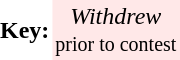<table border="0" cellspacing="0" cellpadding="2">
<tr>
<td><strong>Key:</strong></td>
<td align="center" bgcolor=#FFE8E8><em>Withdrew</em><br><small>prior to contest</small></td>
</tr>
</table>
